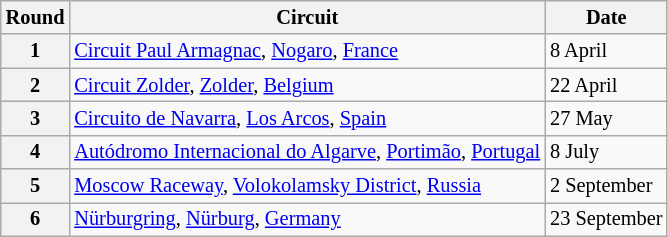<table class="wikitable" style="font-size: 85%;">
<tr>
<th>Round</th>
<th>Circuit</th>
<th>Date</th>
</tr>
<tr>
<th>1</th>
<td> <a href='#'>Circuit Paul Armagnac</a>, <a href='#'>Nogaro</a>, <a href='#'>France</a></td>
<td>8 April</td>
</tr>
<tr>
<th>2</th>
<td> <a href='#'>Circuit Zolder</a>, <a href='#'>Zolder</a>, <a href='#'>Belgium</a></td>
<td>22 April</td>
</tr>
<tr>
<th>3</th>
<td> <a href='#'>Circuito de Navarra</a>, <a href='#'>Los Arcos</a>, <a href='#'>Spain</a></td>
<td>27 May</td>
</tr>
<tr>
<th>4</th>
<td> <a href='#'>Autódromo Internacional do Algarve</a>, <a href='#'>Portimão</a>, <a href='#'>Portugal</a></td>
<td>8 July</td>
</tr>
<tr>
<th>5</th>
<td> <a href='#'>Moscow Raceway</a>, <a href='#'>Volokolamsky District</a>, <a href='#'>Russia</a></td>
<td>2 September</td>
</tr>
<tr>
<th>6</th>
<td> <a href='#'>Nürburgring</a>, <a href='#'>Nürburg</a>, <a href='#'>Germany</a></td>
<td>23 September</td>
</tr>
</table>
